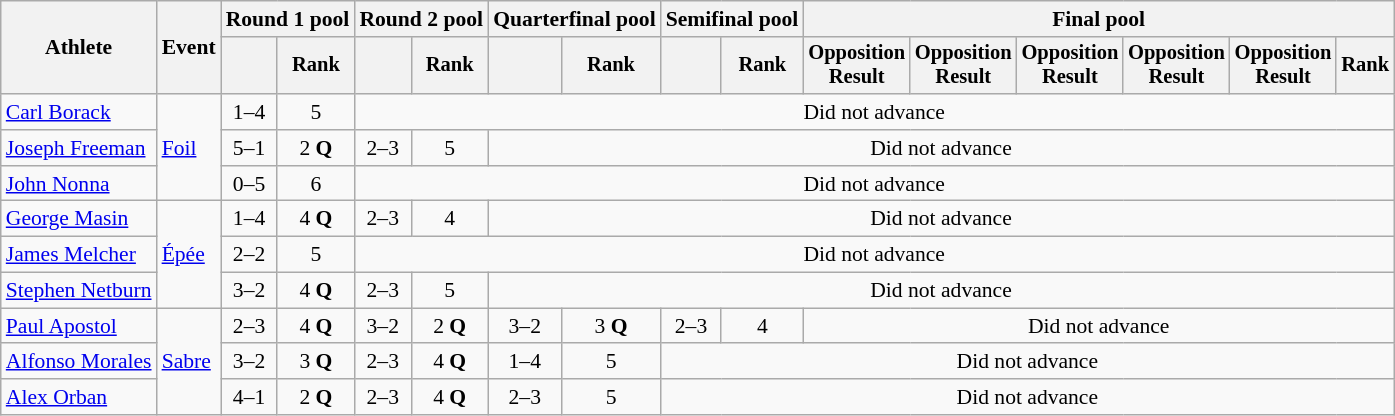<table class=wikitable style=font-size:90%;text-align:center>
<tr>
<th rowspan=2>Athlete</th>
<th rowspan=2>Event</th>
<th colspan=2>Round 1 pool</th>
<th colspan=2>Round 2 pool</th>
<th colspan=2>Quarterfinal pool</th>
<th colspan=2>Semifinal pool</th>
<th colspan=6>Final pool</th>
</tr>
<tr style=font-size:95%>
<th></th>
<th>Rank</th>
<th></th>
<th>Rank</th>
<th></th>
<th>Rank</th>
<th></th>
<th>Rank</th>
<th>Opposition<br>Result</th>
<th>Opposition<br>Result</th>
<th>Opposition<br>Result</th>
<th>Opposition<br>Result</th>
<th>Opposition<br>Result</th>
<th>Rank</th>
</tr>
<tr>
<td align=left><a href='#'>Carl Borack</a></td>
<td align=left rowspan=3><a href='#'>Foil</a></td>
<td>1–4</td>
<td>5</td>
<td colspan=12>Did not advance</td>
</tr>
<tr>
<td align=left><a href='#'>Joseph Freeman</a></td>
<td>5–1</td>
<td>2 <strong>Q</strong></td>
<td>2–3</td>
<td>5</td>
<td colspan=10>Did not advance</td>
</tr>
<tr>
<td align=left><a href='#'>John Nonna</a></td>
<td>0–5</td>
<td>6</td>
<td colspan=12>Did not advance</td>
</tr>
<tr>
<td align=left><a href='#'>George Masin</a></td>
<td align=left rowspan=3><a href='#'>Épée</a></td>
<td>1–4</td>
<td>4 <strong>Q</strong></td>
<td>2–3</td>
<td>4</td>
<td colspan=10>Did not advance</td>
</tr>
<tr>
<td align=left><a href='#'>James Melcher</a></td>
<td>2–2</td>
<td>5</td>
<td colspan=12>Did not advance</td>
</tr>
<tr>
<td align=left><a href='#'>Stephen Netburn</a></td>
<td>3–2</td>
<td>4 <strong>Q</strong></td>
<td>2–3</td>
<td>5</td>
<td colspan=10>Did not advance</td>
</tr>
<tr>
<td align=left><a href='#'>Paul Apostol</a></td>
<td align=left rowspan=3><a href='#'>Sabre</a></td>
<td>2–3</td>
<td>4 <strong>Q</strong></td>
<td>3–2</td>
<td>2 <strong>Q</strong></td>
<td>3–2</td>
<td>3 <strong>Q</strong></td>
<td>2–3</td>
<td>4</td>
<td colspan=6>Did not advance</td>
</tr>
<tr>
<td align=left><a href='#'>Alfonso Morales</a></td>
<td>3–2</td>
<td>3 <strong>Q</strong></td>
<td>2–3</td>
<td>4 <strong>Q</strong></td>
<td>1–4</td>
<td>5</td>
<td colspan=8>Did not advance</td>
</tr>
<tr>
<td align=left><a href='#'>Alex Orban</a></td>
<td>4–1</td>
<td>2 <strong>Q</strong></td>
<td>2–3</td>
<td>4 <strong>Q</strong></td>
<td>2–3</td>
<td>5</td>
<td colspan=8>Did not advance</td>
</tr>
</table>
